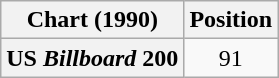<table class="wikitable plainrowheaders" style="text-align:center">
<tr>
<th scope="col">Chart (1990)</th>
<th scope="col">Position</th>
</tr>
<tr>
<th scope="row">US <em>Billboard</em> 200</th>
<td>91</td>
</tr>
</table>
